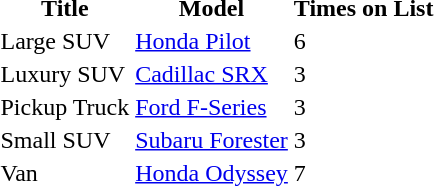<table>
<tr>
<th>Title</th>
<th>Model</th>
<th>Times on List</th>
</tr>
<tr>
<td>Large SUV</td>
<td><a href='#'>Honda Pilot</a></td>
<td>6</td>
</tr>
<tr>
<td>Luxury SUV</td>
<td><a href='#'>Cadillac SRX</a></td>
<td>3</td>
</tr>
<tr>
<td>Pickup Truck</td>
<td><a href='#'>Ford F-Series</a></td>
<td>3</td>
</tr>
<tr>
<td>Small SUV</td>
<td><a href='#'>Subaru Forester</a></td>
<td>3</td>
</tr>
<tr>
<td>Van</td>
<td><a href='#'>Honda Odyssey</a></td>
<td>7</td>
</tr>
</table>
